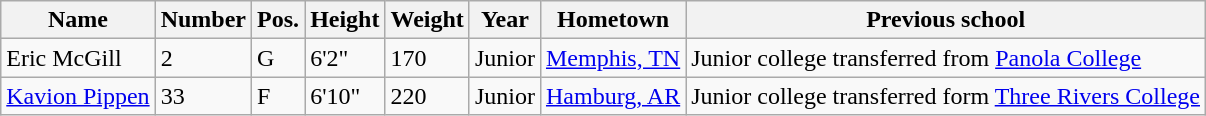<table class="wikitable sortable" border="1">
<tr>
<th>Name</th>
<th>Number</th>
<th>Pos.</th>
<th>Height</th>
<th>Weight</th>
<th>Year</th>
<th>Hometown</th>
<th class="unsortable">Previous school</th>
</tr>
<tr>
<td>Eric McGill</td>
<td>2</td>
<td>G</td>
<td>6'2"</td>
<td>170</td>
<td>Junior</td>
<td><a href='#'>Memphis, TN</a></td>
<td>Junior college transferred from <a href='#'>Panola College</a></td>
</tr>
<tr>
<td><a href='#'>Kavion Pippen</a></td>
<td>33</td>
<td>F</td>
<td>6'10"</td>
<td>220</td>
<td>Junior</td>
<td><a href='#'>Hamburg, AR</a></td>
<td>Junior college transferred form <a href='#'>Three Rivers College</a></td>
</tr>
</table>
